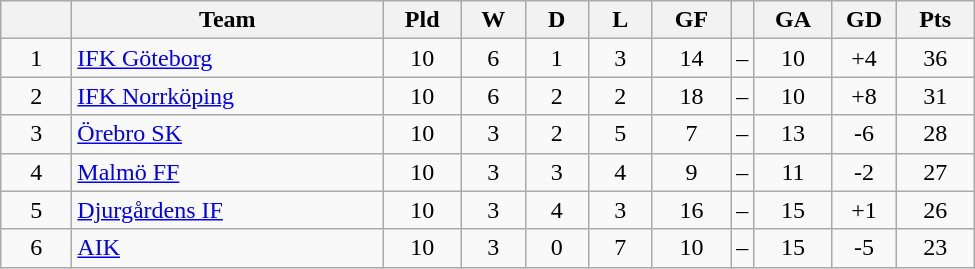<table class="wikitable" style="text-align: center">
<tr>
<th style="width: 40px;"></th>
<th style="width: 200px;">Team</th>
<th style="width: 45px;">Pld</th>
<th style="width: 35px;">W</th>
<th style="width: 35px;">D</th>
<th style="width: 35px;">L</th>
<th style="width: 45px;">GF</th>
<th></th>
<th style="width: 45px;">GA</th>
<th style="width: 35px;">GD</th>
<th style="width: 45px;">Pts</th>
</tr>
<tr>
<td>1</td>
<td style="text-align: left;"><a href='#'>IFK Göteborg</a></td>
<td>10</td>
<td>6</td>
<td>1</td>
<td>3</td>
<td>14</td>
<td>–</td>
<td>10</td>
<td>+4</td>
<td>36</td>
</tr>
<tr>
<td>2</td>
<td style="text-align: left;"><a href='#'>IFK Norrköping</a></td>
<td>10</td>
<td>6</td>
<td>2</td>
<td>2</td>
<td>18</td>
<td>–</td>
<td>10</td>
<td>+8</td>
<td>31</td>
</tr>
<tr>
<td>3</td>
<td style="text-align: left;"><a href='#'>Örebro SK</a></td>
<td>10</td>
<td>3</td>
<td>2</td>
<td>5</td>
<td>7</td>
<td>–</td>
<td>13</td>
<td>-6</td>
<td>28</td>
</tr>
<tr>
<td>4</td>
<td style="text-align: left;"><a href='#'>Malmö FF</a></td>
<td>10</td>
<td>3</td>
<td>3</td>
<td>4</td>
<td>9</td>
<td>–</td>
<td>11</td>
<td>-2</td>
<td>27</td>
</tr>
<tr>
<td>5</td>
<td style="text-align: left;"><a href='#'>Djurgårdens IF</a></td>
<td>10</td>
<td>3</td>
<td>4</td>
<td>3</td>
<td>16</td>
<td>–</td>
<td>15</td>
<td>+1</td>
<td>26</td>
</tr>
<tr>
<td>6</td>
<td style="text-align: left;"><a href='#'>AIK</a></td>
<td>10</td>
<td>3</td>
<td>0</td>
<td>7</td>
<td>10</td>
<td>–</td>
<td>15</td>
<td>-5</td>
<td>23</td>
</tr>
</table>
